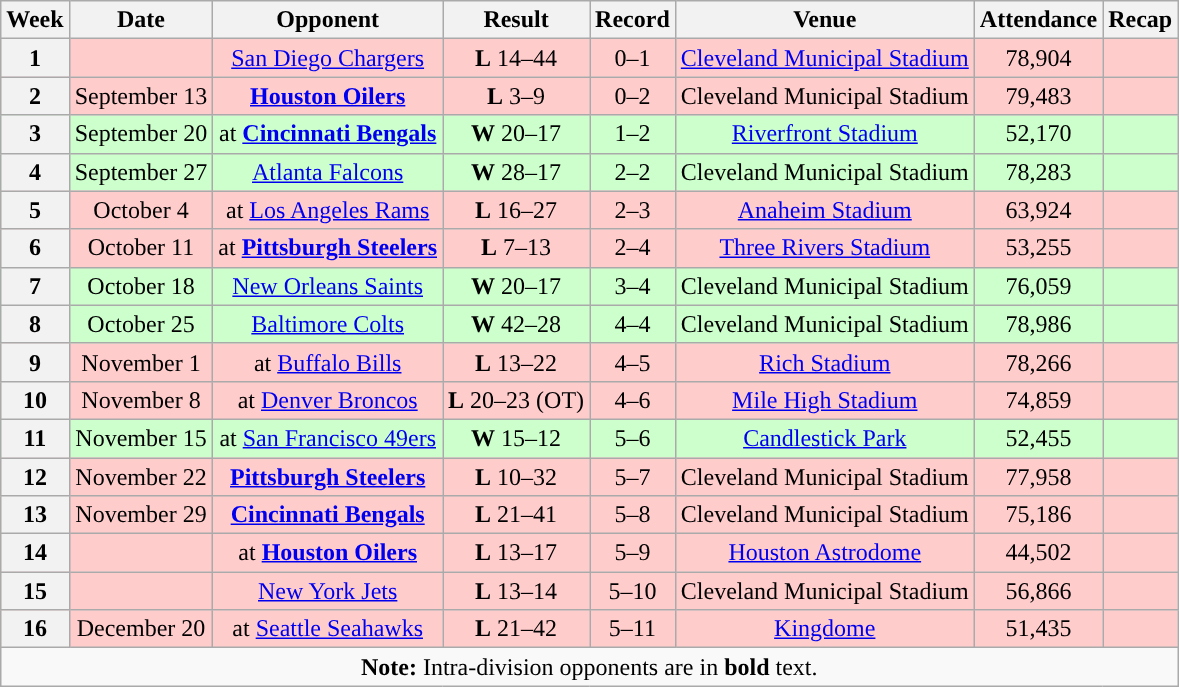<table class="wikitable" style="text-align:center">
<tr>
<th>Week</th>
<th>Date</th>
<th>Opponent</th>
<th>Result</th>
<th>Record</th>
<th>Venue</th>
<th>Attendance</th>
<th>Recap</th>
</tr>
<tr style="background:#fcc">
<th>1</th>
<td></td>
<td><a href='#'>San Diego Chargers</a></td>
<td><strong>L</strong> 14–44</td>
<td>0–1</td>
<td><a href='#'>Cleveland Municipal Stadium</a></td>
<td>78,904</td>
<td></td>
</tr>
<tr style="background:#fcc">
<th>2</th>
<td>September 13</td>
<td><strong><a href='#'>Houston Oilers</a></strong></td>
<td><strong>L</strong> 3–9</td>
<td>0–2</td>
<td>Cleveland Municipal Stadium</td>
<td>79,483</td>
<td></td>
</tr>
<tr style="background:#cfc">
<th>3</th>
<td>September 20</td>
<td>at <strong><a href='#'>Cincinnati Bengals</a></strong></td>
<td><strong>W</strong> 20–17</td>
<td>1–2</td>
<td><a href='#'>Riverfront Stadium</a></td>
<td>52,170</td>
<td></td>
</tr>
<tr style="background:#cfc">
<th>4</th>
<td>September 27</td>
<td><a href='#'>Atlanta Falcons</a></td>
<td><strong>W</strong> 28–17</td>
<td>2–2</td>
<td>Cleveland Municipal Stadium</td>
<td>78,283</td>
<td></td>
</tr>
<tr style="background:#fcc">
<th>5</th>
<td>October 4</td>
<td>at <a href='#'>Los Angeles Rams</a></td>
<td><strong>L</strong> 16–27</td>
<td>2–3</td>
<td><a href='#'>Anaheim Stadium</a></td>
<td>63,924</td>
<td></td>
</tr>
<tr style="background:#fcc">
<th>6</th>
<td>October 11</td>
<td>at <strong><a href='#'>Pittsburgh Steelers</a></strong></td>
<td><strong>L</strong> 7–13</td>
<td>2–4</td>
<td><a href='#'>Three Rivers Stadium</a></td>
<td>53,255</td>
<td></td>
</tr>
<tr style="background:#cfc">
<th>7</th>
<td>October 18</td>
<td><a href='#'>New Orleans Saints</a></td>
<td><strong>W</strong> 20–17</td>
<td>3–4</td>
<td>Cleveland Municipal Stadium</td>
<td>76,059</td>
<td></td>
</tr>
<tr style="background:#cfc">
<th>8</th>
<td>October 25</td>
<td><a href='#'>Baltimore Colts</a></td>
<td><strong>W</strong> 42–28</td>
<td>4–4</td>
<td>Cleveland Municipal Stadium</td>
<td>78,986</td>
<td></td>
</tr>
<tr style="background:#fcc">
<th>9</th>
<td>November 1</td>
<td>at <a href='#'>Buffalo Bills</a></td>
<td><strong>L</strong> 13–22</td>
<td>4–5</td>
<td><a href='#'>Rich Stadium</a></td>
<td>78,266</td>
<td></td>
</tr>
<tr style="background:#fcc">
<th>10</th>
<td>November 8</td>
<td>at <a href='#'>Denver Broncos</a></td>
<td><strong>L</strong> 20–23 (OT)</td>
<td>4–6</td>
<td><a href='#'>Mile High Stadium</a></td>
<td>74,859</td>
<td></td>
</tr>
<tr style="background:#cfc">
<th>11</th>
<td>November 15</td>
<td>at <a href='#'>San Francisco 49ers</a></td>
<td><strong>W</strong> 15–12</td>
<td>5–6</td>
<td><a href='#'>Candlestick Park</a></td>
<td>52,455</td>
<td></td>
</tr>
<tr style="background:#fcc">
<th>12</th>
<td>November 22</td>
<td><strong><a href='#'>Pittsburgh Steelers</a></strong></td>
<td><strong>L</strong> 10–32</td>
<td>5–7</td>
<td>Cleveland Municipal Stadium</td>
<td>77,958</td>
<td></td>
</tr>
<tr style="background:#fcc">
<th>13</th>
<td>November 29</td>
<td><strong><a href='#'>Cincinnati Bengals</a></strong></td>
<td><strong>L</strong> 21–41</td>
<td>5–8</td>
<td>Cleveland Municipal Stadium</td>
<td>75,186</td>
<td></td>
</tr>
<tr style="background:#fcc">
<th>14</th>
<td></td>
<td>at <strong><a href='#'>Houston Oilers</a></strong></td>
<td><strong>L</strong> 13–17</td>
<td>5–9</td>
<td><a href='#'>Houston Astrodome</a></td>
<td>44,502</td>
<td></td>
</tr>
<tr style="background:#fcc">
<th>15</th>
<td></td>
<td><a href='#'>New York Jets</a></td>
<td><strong>L</strong> 13–14</td>
<td>5–10</td>
<td>Cleveland Municipal Stadium</td>
<td>56,866</td>
<td></td>
</tr>
<tr style="background:#fcc">
<th>16</th>
<td>December 20</td>
<td>at <a href='#'>Seattle Seahawks</a></td>
<td><strong>L</strong> 21–42</td>
<td>5–11</td>
<td><a href='#'>Kingdome</a></td>
<td>51,435</td>
<td></td>
</tr>
<tr>
<td colspan="8"><strong>Note:</strong> Intra-division opponents are in <strong>bold</strong> text.</td>
</tr>
</table>
